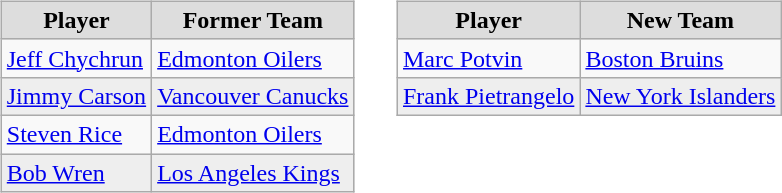<table cellspacing="10">
<tr>
<td valign="top"><br><table class="wikitable">
<tr style="text-align:center; background:#ddd;">
<td><strong>Player</strong></td>
<td><strong>Former Team</strong></td>
</tr>
<tr>
<td><a href='#'>Jeff Chychrun</a></td>
<td><a href='#'>Edmonton Oilers</a></td>
</tr>
<tr style="background:#eee;">
<td><a href='#'>Jimmy Carson</a></td>
<td><a href='#'>Vancouver Canucks</a></td>
</tr>
<tr>
<td><a href='#'>Steven Rice</a></td>
<td><a href='#'>Edmonton Oilers</a></td>
</tr>
<tr style="background:#eee;">
<td><a href='#'>Bob Wren</a></td>
<td><a href='#'>Los Angeles Kings</a></td>
</tr>
</table>
</td>
<td valign="top"><br><table class="wikitable">
<tr style="text-align:center; background:#ddd;">
<td><strong>Player</strong></td>
<td><strong>New Team</strong></td>
</tr>
<tr>
<td><a href='#'>Marc Potvin</a></td>
<td><a href='#'>Boston Bruins</a></td>
</tr>
<tr style="background:#eee;">
<td><a href='#'>Frank Pietrangelo</a></td>
<td><a href='#'>New York Islanders</a></td>
</tr>
</table>
</td>
</tr>
</table>
